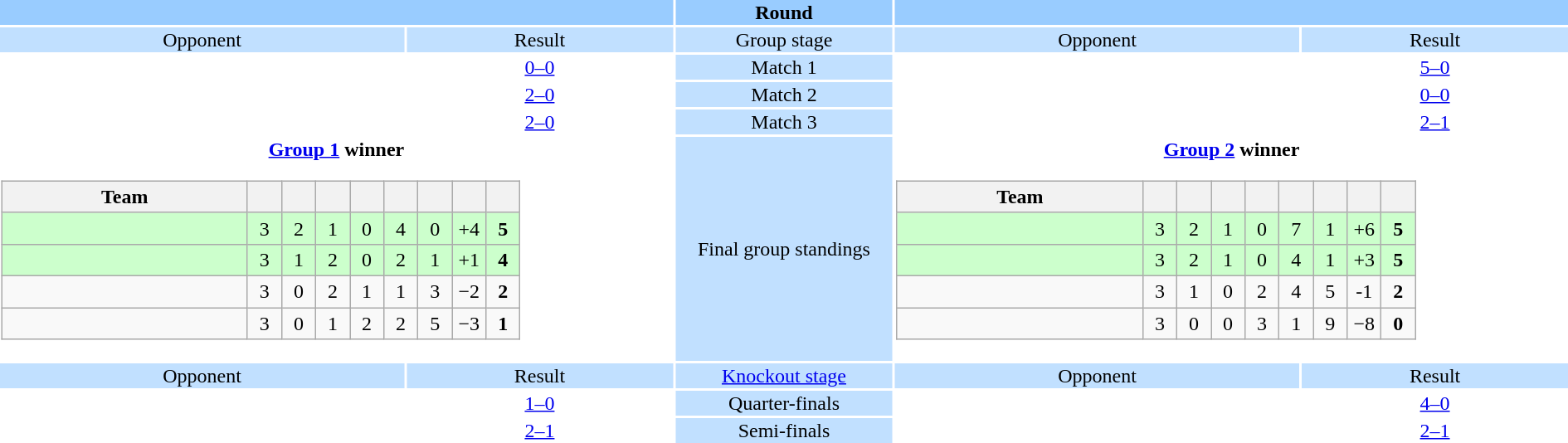<table style="width:100%;text-align:center">
<tr style="vertical-align:top;background:#9cf">
<th colspan=2 style="width:1*"></th>
<th>Round</th>
<th colspan=2 style="width:1*"></th>
</tr>
<tr style="vertical-align:top;background:#c1e0ff">
<td>Opponent</td>
<td>Result</td>
<td>Group stage</td>
<td>Opponent</td>
<td>Result</td>
</tr>
<tr>
<td></td>
<td><a href='#'>0–0</a></td>
<td style="background:#c1e0ff">Match 1</td>
<td></td>
<td><a href='#'>5–0</a></td>
</tr>
<tr>
<td></td>
<td><a href='#'>2–0</a></td>
<td style="background:#c1e0ff">Match 2</td>
<td></td>
<td><a href='#'>0–0</a></td>
</tr>
<tr>
<td></td>
<td><a href='#'>2–0</a></td>
<td style="background:#c1e0ff">Match 3</td>
<td></td>
<td><a href='#'>2–1</a></td>
</tr>
<tr>
<td colspan="2" style="text-align:center"><strong><a href='#'>Group 1</a> winner</strong><br><table class="wikitable" style="text-align:center">
<tr>
<th width="190">Team</th>
<th width="20"></th>
<th width="20"></th>
<th width="20"></th>
<th width="20"></th>
<th width="20"></th>
<th width="20"></th>
<th width="20"></th>
<th width="20"></th>
</tr>
<tr style="background:#cfc">
<td align=left><strong></strong></td>
<td>3</td>
<td>2</td>
<td>1</td>
<td>0</td>
<td>4</td>
<td>0</td>
<td>+4</td>
<td><strong>5</strong></td>
</tr>
<tr style="background:#cfc">
<td align=left></td>
<td>3</td>
<td>1</td>
<td>2</td>
<td>0</td>
<td>2</td>
<td>1</td>
<td>+1</td>
<td><strong>4</strong></td>
</tr>
<tr>
<td align=left></td>
<td>3</td>
<td>0</td>
<td>2</td>
<td>1</td>
<td>1</td>
<td>3</td>
<td>−2</td>
<td><strong>2</strong></td>
</tr>
<tr>
<td align=left></td>
<td>3</td>
<td>0</td>
<td>1</td>
<td>2</td>
<td>2</td>
<td>5</td>
<td>−3</td>
<td><strong>1</strong></td>
</tr>
</table>
</td>
<td style="background:#c1e0ff">Final group standings</td>
<td colspan="2" style="text-align:center"><strong><a href='#'>Group 2</a> winner</strong><br><table class="wikitable" style="text-align:center">
<tr>
<th width="190">Team</th>
<th width="20"></th>
<th width="20"></th>
<th width="20"></th>
<th width="20"></th>
<th width="20"></th>
<th width="20"></th>
<th width="20"></th>
<th width="20"></th>
</tr>
<tr style="background:#cfc">
<td align=left><strong></strong></td>
<td>3</td>
<td>2</td>
<td>1</td>
<td>0</td>
<td>7</td>
<td>1</td>
<td>+6</td>
<td><strong>5</strong></td>
</tr>
<tr style="background:#cfc">
<td align=left></td>
<td>3</td>
<td>2</td>
<td>1</td>
<td>0</td>
<td>4</td>
<td>1</td>
<td>+3</td>
<td><strong>5</strong></td>
</tr>
<tr>
<td align=left></td>
<td>3</td>
<td>1</td>
<td>0</td>
<td>2</td>
<td>4</td>
<td>5</td>
<td>-1</td>
<td><strong>2</strong></td>
</tr>
<tr>
<td align=left></td>
<td>3</td>
<td>0</td>
<td>0</td>
<td>3</td>
<td>1</td>
<td>9</td>
<td>−8</td>
<td><strong>0</strong></td>
</tr>
</table>
</td>
</tr>
<tr style="vertical-align:top;background:#c1e0ff">
<td>Opponent</td>
<td>Result</td>
<td><a href='#'>Knockout stage</a></td>
<td>Opponent</td>
<td>Result</td>
</tr>
<tr>
<td></td>
<td><a href='#'>1–0</a></td>
<td style="background:#c1e0ff">Quarter-finals</td>
<td></td>
<td><a href='#'>4–0</a></td>
</tr>
<tr>
<td></td>
<td><a href='#'>2–1</a></td>
<td style="background:#c1e0ff">Semi-finals</td>
<td></td>
<td><a href='#'>2–1</a></td>
</tr>
</table>
